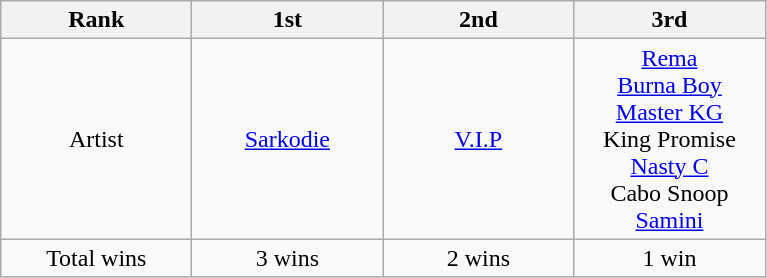<table class="wikitable">
<tr>
<th style="width:120px;">Rank</th>
<th style="width:120px;">1st</th>
<th style="width:120px;">2nd</th>
<th style="width:120px;">3rd</th>
</tr>
<tr align=center>
<td>Artist</td>
<td><a href='#'>Sarkodie</a></td>
<td><a href='#'>V.I.P</a></td>
<td><a href='#'>Rema</a><br><a href='#'>Burna Boy</a><br><a href='#'>Master KG</a><br>King Promise<br><a href='#'>Nasty C</a><br>Cabo Snoop<br><a href='#'>Samini</a></td>
</tr>
<tr align=center>
<td>Total wins</td>
<td>3 wins</td>
<td>2 wins</td>
<td>1 win</td>
</tr>
</table>
